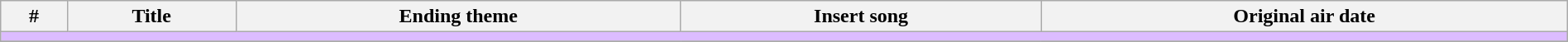<table class="wikitable" width="100%">
<tr>
<th>#</th>
<th>Title</th>
<th>Ending theme</th>
<th>Insert song</th>
<th>Original air date</th>
</tr>
<tr>
<td colspan="5" bgcolor="#DCBCFF"></td>
</tr>
<tr>
</tr>
</table>
